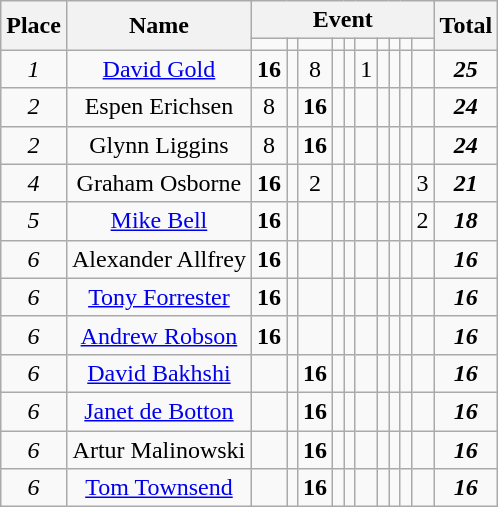<table class="wikitable" style="text-align:center;">
<tr>
<th rowspan="2">Place</th>
<th rowspan="2">Name</th>
<th colspan="10">Event</th>
<th rowspan="2">Total</th>
</tr>
<tr>
<td></td>
<td></td>
<td></td>
<td></td>
<td></td>
<td></td>
<td></td>
<td></td>
<td></td>
<td></td>
</tr>
<tr>
<td><em>1</em></td>
<td><a href='#'>David Gold</a></td>
<td><strong>16</strong></td>
<td></td>
<td>8</td>
<td></td>
<td></td>
<td>1</td>
<td></td>
<td></td>
<td></td>
<td></td>
<td><strong><em>25</em></strong></td>
</tr>
<tr>
<td><em>2</em></td>
<td>Espen Erichsen</td>
<td>8</td>
<td></td>
<td><strong>16</strong></td>
<td></td>
<td></td>
<td></td>
<td></td>
<td></td>
<td></td>
<td></td>
<td><strong><em>24</em></strong></td>
</tr>
<tr>
<td><em>2</em></td>
<td>Glynn Liggins</td>
<td>8</td>
<td></td>
<td><strong>16</strong></td>
<td></td>
<td></td>
<td></td>
<td></td>
<td></td>
<td></td>
<td></td>
<td><strong><em>24</em></strong></td>
</tr>
<tr>
<td><em>4</em></td>
<td>Graham Osborne</td>
<td><strong>16</strong></td>
<td></td>
<td>2</td>
<td></td>
<td></td>
<td></td>
<td></td>
<td></td>
<td></td>
<td>3</td>
<td><strong><em>21</em></strong></td>
</tr>
<tr>
<td><em>5</em></td>
<td><a href='#'>Mike Bell</a></td>
<td><strong>16</strong></td>
<td></td>
<td></td>
<td></td>
<td></td>
<td></td>
<td></td>
<td></td>
<td></td>
<td>2</td>
<td><strong><em>18</em></strong></td>
</tr>
<tr>
<td><em>6</em></td>
<td>Alexander Allfrey</td>
<td><strong>16</strong></td>
<td></td>
<td></td>
<td></td>
<td></td>
<td></td>
<td></td>
<td></td>
<td></td>
<td></td>
<td><strong><em>16</em></strong></td>
</tr>
<tr>
<td><em>6</em></td>
<td><a href='#'>Tony Forrester</a></td>
<td><strong>16</strong></td>
<td></td>
<td></td>
<td></td>
<td></td>
<td></td>
<td></td>
<td></td>
<td></td>
<td></td>
<td><strong><em>16</em></strong></td>
</tr>
<tr>
<td><em>6</em></td>
<td><a href='#'>Andrew Robson</a></td>
<td><strong>16</strong></td>
<td></td>
<td></td>
<td></td>
<td></td>
<td></td>
<td></td>
<td></td>
<td></td>
<td></td>
<td><strong><em>16</em></strong></td>
</tr>
<tr>
<td><em>6</em></td>
<td><a href='#'>David Bakhshi</a></td>
<td></td>
<td></td>
<td><strong>16</strong></td>
<td></td>
<td></td>
<td></td>
<td></td>
<td></td>
<td></td>
<td></td>
<td><strong><em>16</em></strong></td>
</tr>
<tr>
<td><em>6</em></td>
<td><a href='#'>Janet de Botton</a></td>
<td></td>
<td></td>
<td><strong>16</strong></td>
<td></td>
<td></td>
<td></td>
<td></td>
<td></td>
<td></td>
<td></td>
<td><strong><em>16</em></strong></td>
</tr>
<tr>
<td><em>6</em></td>
<td>Artur Malinowski</td>
<td></td>
<td></td>
<td><strong>16</strong></td>
<td></td>
<td></td>
<td></td>
<td></td>
<td></td>
<td></td>
<td></td>
<td><strong><em>16</em></strong></td>
</tr>
<tr>
<td><em>6</em></td>
<td><a href='#'>Tom Townsend</a></td>
<td></td>
<td></td>
<td><strong>16</strong></td>
<td></td>
<td></td>
<td></td>
<td></td>
<td></td>
<td></td>
<td></td>
<td><strong><em>16</em></strong></td>
</tr>
</table>
